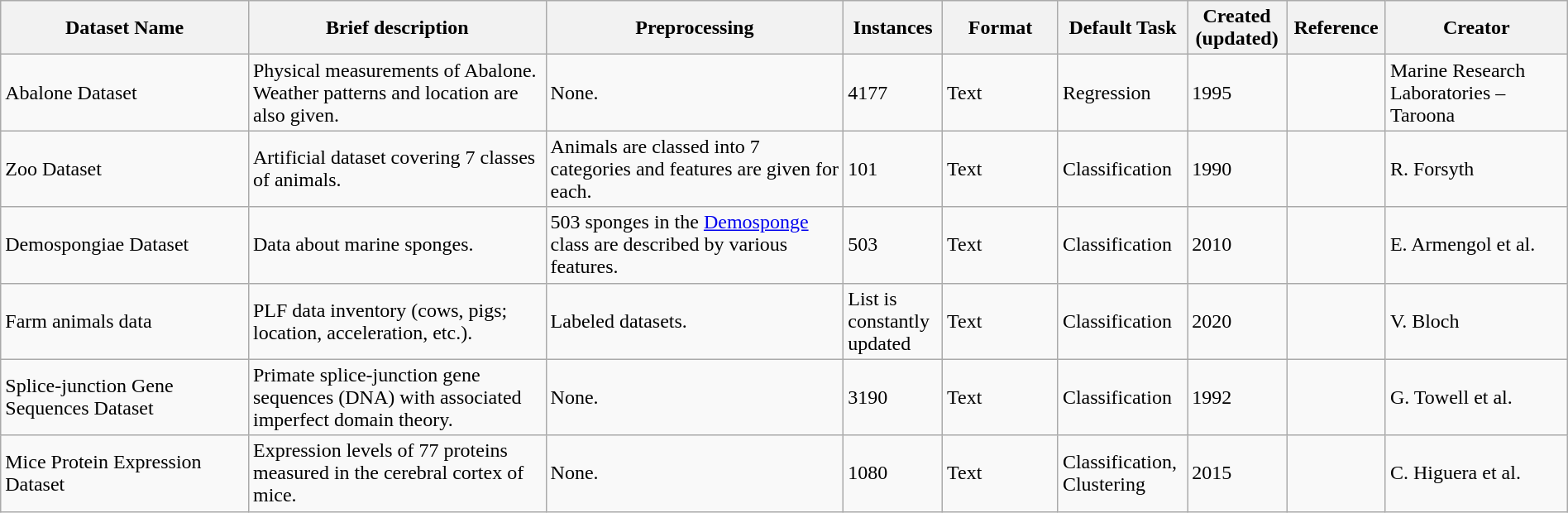<table class="wikitable sortable" style="width: 100%">
<tr>
<th scope="col" style="width: 15%;">Dataset Name</th>
<th scope="col" style="width: 18%;">Brief description</th>
<th scope="col" style="width: 18%;">Preprocessing</th>
<th scope="col" style="width: 6%;">Instances</th>
<th scope="col" style="width: 7%;">Format</th>
<th scope="col" style="width: 7%;">Default Task</th>
<th scope="col" style="width: 6%;">Created (updated)</th>
<th scope="col" style="width: 6%;">Reference</th>
<th scope="col" style="width: 11%;">Creator</th>
</tr>
<tr>
<td>Abalone Dataset</td>
<td>Physical measurements of Abalone. Weather patterns and location are also given.</td>
<td>None.</td>
<td>4177</td>
<td>Text</td>
<td>Regression</td>
<td>1995</td>
<td></td>
<td>Marine Research Laboratories – Taroona</td>
</tr>
<tr>
<td>Zoo Dataset</td>
<td>Artificial dataset covering 7 classes of animals.</td>
<td>Animals are classed into 7 categories and features are given for each.</td>
<td>101</td>
<td>Text</td>
<td>Classification</td>
<td>1990</td>
<td></td>
<td>R. Forsyth</td>
</tr>
<tr>
<td>Demospongiae Dataset</td>
<td>Data about marine sponges.</td>
<td>503 sponges in the <a href='#'>Demosponge</a> class are described by various features.</td>
<td>503</td>
<td>Text</td>
<td>Classification</td>
<td>2010</td>
<td></td>
<td>E. Armengol et al.</td>
</tr>
<tr>
<td>Farm animals data</td>
<td>PLF data inventory (cows, pigs; location, acceleration, etc.).</td>
<td>Labeled datasets.</td>
<td>List is constantly updated</td>
<td>Text</td>
<td>Classification</td>
<td>2020</td>
<td></td>
<td>V. Bloch</td>
</tr>
<tr>
<td>Splice-junction Gene Sequences Dataset</td>
<td>Primate splice-junction gene sequences (DNA) with associated imperfect domain theory.</td>
<td>None.</td>
<td>3190</td>
<td>Text</td>
<td>Classification</td>
<td>1992</td>
<td></td>
<td>G. Towell et al.</td>
</tr>
<tr>
<td>Mice Protein Expression Dataset</td>
<td>Expression levels of 77 proteins measured in the cerebral cortex of mice.</td>
<td>None.</td>
<td>1080</td>
<td>Text</td>
<td>Classification, Clustering</td>
<td>2015</td>
<td></td>
<td>C. Higuera et al.</td>
</tr>
</table>
